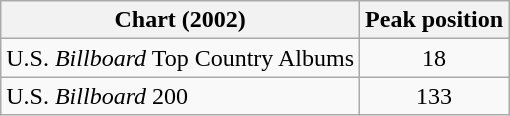<table class="wikitable">
<tr>
<th>Chart (2002)</th>
<th>Peak position</th>
</tr>
<tr>
<td>U.S. <em>Billboard</em> Top Country Albums</td>
<td align="center">18</td>
</tr>
<tr>
<td>U.S. <em>Billboard</em> 200</td>
<td align="center">133</td>
</tr>
</table>
